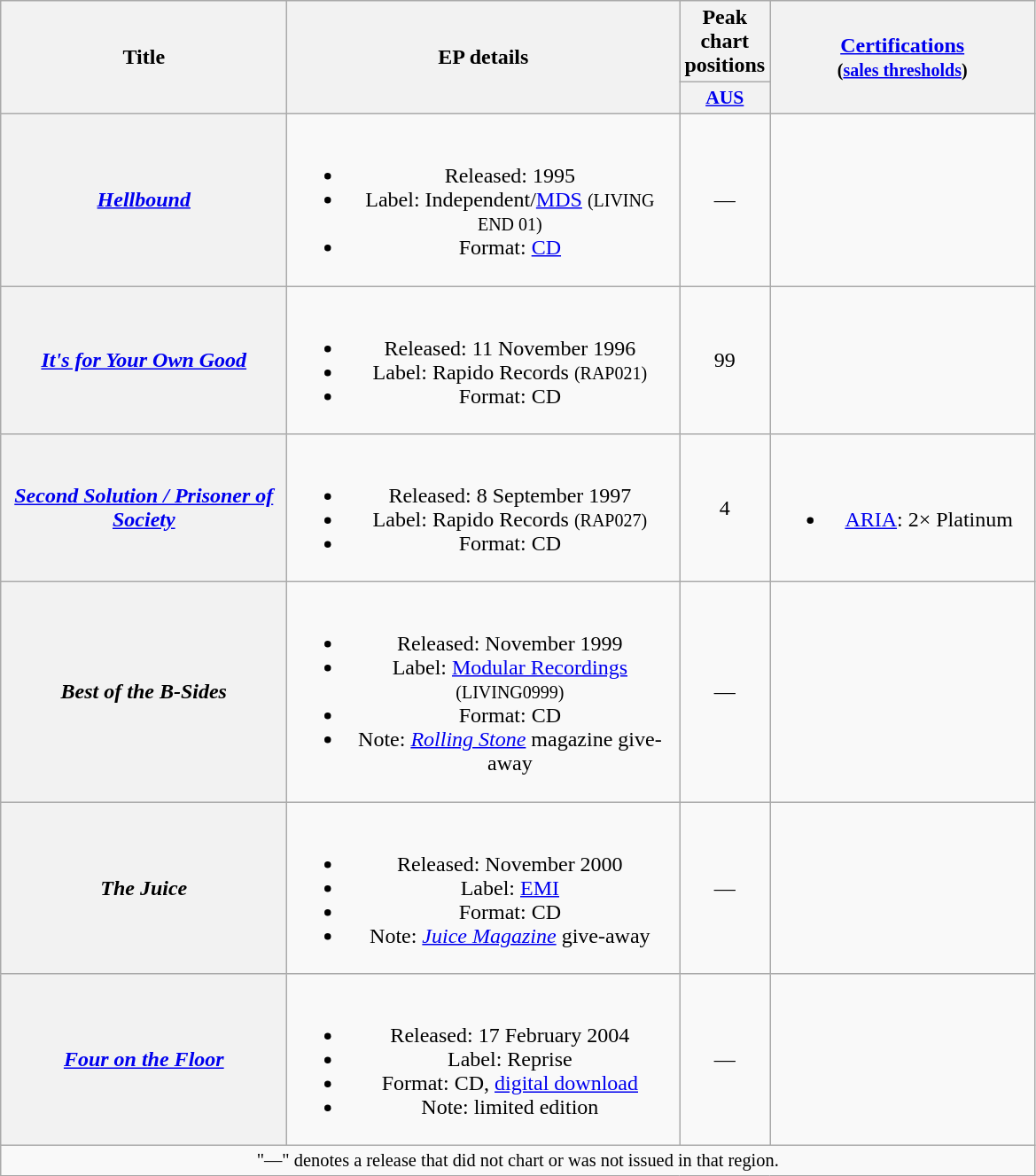<table class="wikitable plainrowheaders" style="text-align:center;">
<tr>
<th scope="col" rowspan="2" style="width:13em;">Title</th>
<th scope="col" rowspan="2" style="width:18em;">EP details</th>
<th scope="col" colspan="1">Peak chart positions</th>
<th scope="col" rowspan="2" style="width:12em;"><a href='#'>Certifications</a><br><small>(<a href='#'>sales thresholds</a>)</small></th>
</tr>
<tr>
<th scope="col" style="width:3em;font-size:90%;"><a href='#'>AUS</a><br></th>
</tr>
<tr>
<th scope="row"><em><a href='#'>Hellbound</a></em></th>
<td><br><ul><li>Released: 1995</li><li>Label: Independent/<a href='#'>MDS</a> <small>(LIVING END 01)</small></li><li>Format: <a href='#'>CD</a></li></ul></td>
<td>—</td>
<td></td>
</tr>
<tr>
<th scope="row"><em><a href='#'>It's for Your Own Good</a></em></th>
<td><br><ul><li>Released: 11 November 1996</li><li>Label: Rapido Records <small>(RAP021)</small></li><li>Format: CD</li></ul></td>
<td>99</td>
<td></td>
</tr>
<tr>
<th scope="row"><em><a href='#'>Second Solution / Prisoner of Society</a></em></th>
<td><br><ul><li>Released: 8 September 1997</li><li>Label: Rapido Records <small>(RAP027)</small></li><li>Format: CD</li></ul></td>
<td>4</td>
<td><br><ul><li><a href='#'>ARIA</a>: 2× Platinum</li></ul></td>
</tr>
<tr>
<th scope="row"><em>Best of the B-Sides</em></th>
<td><br><ul><li>Released: November 1999</li><li>Label: <a href='#'>Modular Recordings</a> <small>(LIVING0999)</small></li><li>Format: CD</li><li>Note: <em><a href='#'>Rolling Stone</a></em> magazine give-away</li></ul></td>
<td>—</td>
<td></td>
</tr>
<tr>
<th scope="row"><em>The Juice</em></th>
<td><br><ul><li>Released: November 2000</li><li>Label: <a href='#'>EMI</a></li><li>Format: CD</li><li>Note: <em><a href='#'>Juice Magazine</a></em> give-away</li></ul></td>
<td>—</td>
<td></td>
</tr>
<tr>
<th scope="row"><em><a href='#'>Four on the Floor</a></em></th>
<td><br><ul><li>Released: 17 February 2004</li><li>Label: Reprise</li><li>Format: CD, <a href='#'>digital download</a></li><li>Note: limited edition</li></ul></td>
<td>—</td>
<td></td>
</tr>
<tr>
<td colspan="4" style="text-align:center; font-size:85%;">"—" denotes a release that did not chart or was not issued in that region.</td>
</tr>
</table>
